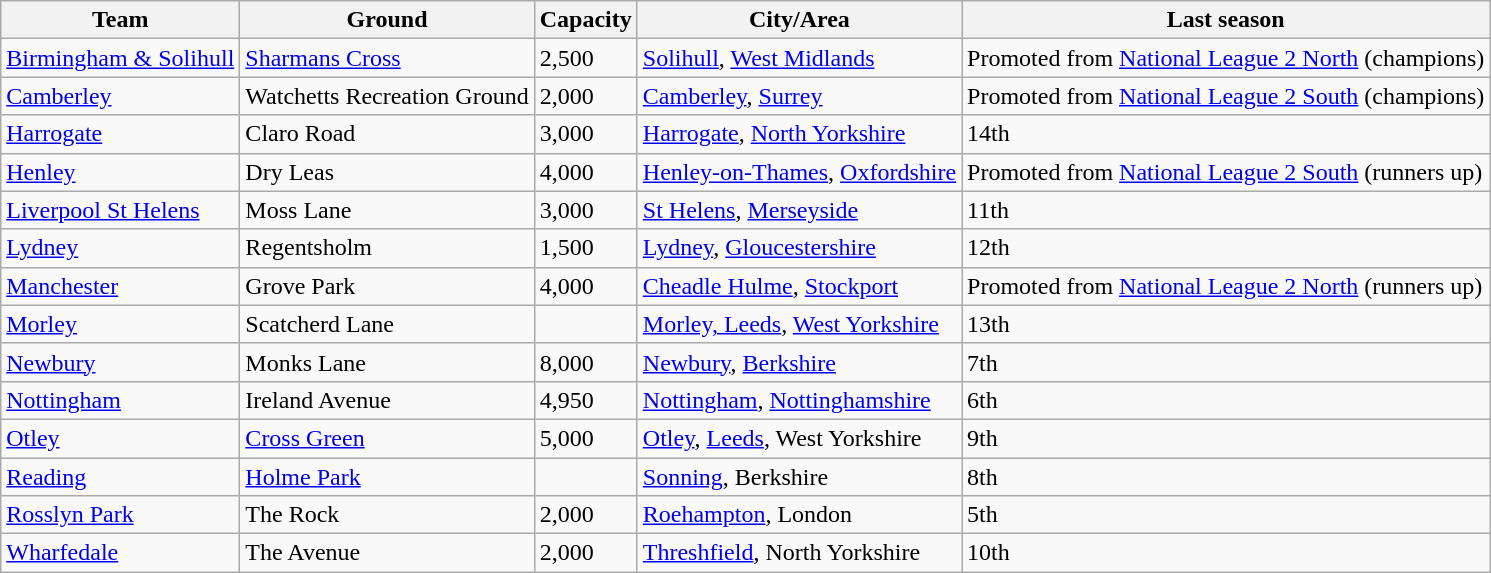<table class="wikitable sortable">
<tr>
<th>Team</th>
<th>Ground</th>
<th>Capacity</th>
<th>City/Area</th>
<th>Last season</th>
</tr>
<tr>
<td><a href='#'>Birmingham & Solihull</a></td>
<td><a href='#'>Sharmans Cross</a></td>
<td>2,500</td>
<td><a href='#'>Solihull</a>, <a href='#'>West Midlands</a></td>
<td>Promoted from <a href='#'>National League 2 North</a> (champions)</td>
</tr>
<tr>
<td><a href='#'>Camberley</a></td>
<td>Watchetts Recreation Ground</td>
<td>2,000</td>
<td><a href='#'>Camberley</a>, <a href='#'>Surrey</a></td>
<td>Promoted from <a href='#'>National League 2 South</a> (champions)</td>
</tr>
<tr>
<td><a href='#'>Harrogate</a></td>
<td>Claro Road</td>
<td>3,000</td>
<td><a href='#'>Harrogate</a>, <a href='#'>North Yorkshire</a></td>
<td>14th</td>
</tr>
<tr>
<td><a href='#'>Henley</a></td>
<td>Dry Leas</td>
<td>4,000</td>
<td><a href='#'>Henley-on-Thames</a>, <a href='#'>Oxfordshire</a></td>
<td>Promoted from <a href='#'>National League 2 South</a> (runners up)</td>
</tr>
<tr>
<td><a href='#'>Liverpool St Helens</a></td>
<td>Moss Lane</td>
<td>3,000</td>
<td><a href='#'>St Helens</a>, <a href='#'>Merseyside</a></td>
<td>11th</td>
</tr>
<tr>
<td><a href='#'>Lydney</a></td>
<td>Regentsholm</td>
<td>1,500</td>
<td><a href='#'>Lydney</a>, <a href='#'>Gloucestershire</a></td>
<td>12th</td>
</tr>
<tr>
<td><a href='#'>Manchester</a></td>
<td>Grove Park</td>
<td>4,000</td>
<td><a href='#'>Cheadle Hulme</a>, <a href='#'>Stockport</a></td>
<td>Promoted from <a href='#'>National League 2 North</a> (runners up)</td>
</tr>
<tr>
<td><a href='#'>Morley</a></td>
<td>Scatcherd Lane</td>
<td></td>
<td><a href='#'>Morley, Leeds</a>, <a href='#'>West Yorkshire</a></td>
<td>13th</td>
</tr>
<tr>
<td><a href='#'>Newbury</a></td>
<td>Monks Lane</td>
<td>8,000</td>
<td><a href='#'>Newbury</a>, <a href='#'>Berkshire</a></td>
<td>7th</td>
</tr>
<tr>
<td><a href='#'>Nottingham</a></td>
<td>Ireland Avenue</td>
<td>4,950</td>
<td><a href='#'>Nottingham</a>, <a href='#'>Nottinghamshire</a></td>
<td>6th</td>
</tr>
<tr>
<td><a href='#'>Otley</a></td>
<td><a href='#'>Cross Green</a></td>
<td>5,000</td>
<td><a href='#'>Otley</a>, <a href='#'>Leeds</a>, West Yorkshire</td>
<td>9th</td>
</tr>
<tr>
<td><a href='#'>Reading</a></td>
<td><a href='#'>Holme Park</a></td>
<td></td>
<td><a href='#'>Sonning</a>, Berkshire</td>
<td>8th</td>
</tr>
<tr>
<td><a href='#'>Rosslyn Park</a></td>
<td>The Rock</td>
<td>2,000</td>
<td><a href='#'>Roehampton</a>, London</td>
<td>5th</td>
</tr>
<tr>
<td><a href='#'>Wharfedale</a></td>
<td>The Avenue</td>
<td>2,000</td>
<td><a href='#'>Threshfield</a>, North Yorkshire</td>
<td>10th</td>
</tr>
</table>
